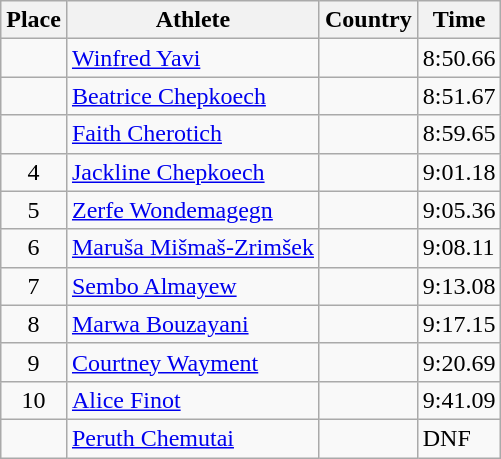<table class="wikitable">
<tr>
<th>Place</th>
<th>Athlete</th>
<th>Country</th>
<th>Time</th>
</tr>
<tr>
<td align=center></td>
<td><a href='#'>Winfred Yavi</a></td>
<td></td>
<td>8:50.66</td>
</tr>
<tr>
<td align=center></td>
<td><a href='#'>Beatrice Chepkoech</a></td>
<td></td>
<td>8:51.67</td>
</tr>
<tr>
<td align=center></td>
<td><a href='#'>Faith Cherotich</a></td>
<td></td>
<td>8:59.65</td>
</tr>
<tr>
<td align=center>4</td>
<td><a href='#'>Jackline Chepkoech</a></td>
<td></td>
<td>9:01.18</td>
</tr>
<tr>
<td align=center>5</td>
<td><a href='#'>Zerfe Wondemagegn</a></td>
<td></td>
<td>9:05.36</td>
</tr>
<tr>
<td align=center>6</td>
<td><a href='#'>Maruša Mišmaš-Zrimšek</a></td>
<td></td>
<td>9:08.11</td>
</tr>
<tr>
<td align=center>7</td>
<td><a href='#'>Sembo Almayew</a></td>
<td></td>
<td>9:13.08</td>
</tr>
<tr>
<td align=center>8</td>
<td><a href='#'>Marwa Bouzayani</a></td>
<td></td>
<td>9:17.15</td>
</tr>
<tr>
<td align=center>9</td>
<td><a href='#'>Courtney Wayment</a></td>
<td></td>
<td>9:20.69</td>
</tr>
<tr>
<td align=center>10</td>
<td><a href='#'>Alice Finot</a></td>
<td></td>
<td>9:41.09</td>
</tr>
<tr>
<td align=center></td>
<td><a href='#'>Peruth Chemutai</a></td>
<td></td>
<td>DNF</td>
</tr>
</table>
